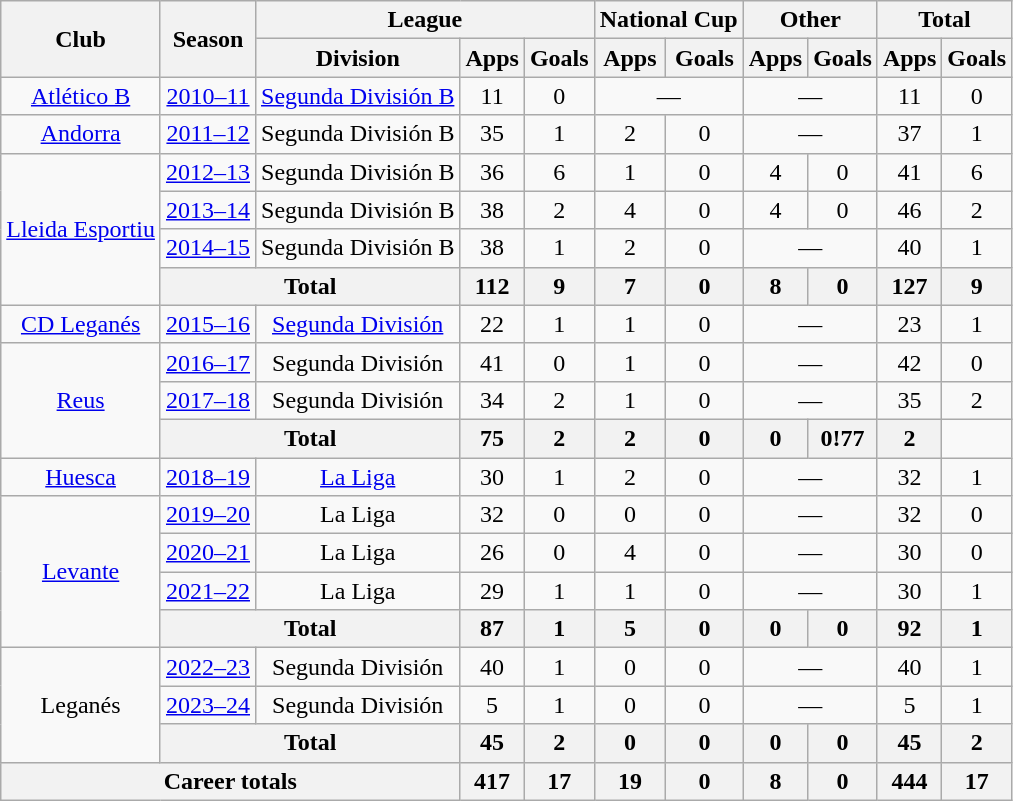<table class="wikitable" style="text-align:center">
<tr>
<th rowspan="2">Club</th>
<th rowspan="2">Season</th>
<th colspan="3">League</th>
<th colspan="2">National Cup</th>
<th colspan="2">Other</th>
<th colspan="2">Total</th>
</tr>
<tr>
<th>Division</th>
<th>Apps</th>
<th>Goals</th>
<th>Apps</th>
<th>Goals</th>
<th>Apps</th>
<th>Goals</th>
<th>Apps</th>
<th>Goals</th>
</tr>
<tr>
<td><a href='#'>Atlético B</a></td>
<td><a href='#'>2010–11</a></td>
<td><a href='#'>Segunda División B</a></td>
<td>11</td>
<td>0</td>
<td colspan="2">—</td>
<td colspan="2">—</td>
<td>11</td>
<td>0</td>
</tr>
<tr>
<td><a href='#'>Andorra</a></td>
<td><a href='#'>2011–12</a></td>
<td>Segunda División B</td>
<td>35</td>
<td>1</td>
<td>2</td>
<td>0</td>
<td colspan="2">—</td>
<td>37</td>
<td>1</td>
</tr>
<tr>
<td rowspan="4"><a href='#'>Lleida Esportiu</a></td>
<td><a href='#'>2012–13</a></td>
<td>Segunda División B</td>
<td>36</td>
<td>6</td>
<td>1</td>
<td>0</td>
<td>4</td>
<td>0</td>
<td>41</td>
<td>6</td>
</tr>
<tr>
<td><a href='#'>2013–14</a></td>
<td>Segunda División B</td>
<td>38</td>
<td>2</td>
<td>4</td>
<td>0</td>
<td>4</td>
<td>0</td>
<td>46</td>
<td>2</td>
</tr>
<tr>
<td><a href='#'>2014–15</a></td>
<td>Segunda División B</td>
<td>38</td>
<td>1</td>
<td>2</td>
<td>0</td>
<td colspan="2">—</td>
<td>40</td>
<td>1</td>
</tr>
<tr>
<th colspan="2">Total</th>
<th>112</th>
<th>9</th>
<th>7</th>
<th>0</th>
<th>8</th>
<th>0</th>
<th>127</th>
<th>9</th>
</tr>
<tr>
<td><a href='#'>CD Leganés</a></td>
<td><a href='#'>2015–16</a></td>
<td><a href='#'>Segunda División</a></td>
<td>22</td>
<td>1</td>
<td>1</td>
<td>0</td>
<td colspan="2">—</td>
<td>23</td>
<td>1</td>
</tr>
<tr>
<td rowspan="3"><a href='#'>Reus</a></td>
<td><a href='#'>2016–17</a></td>
<td>Segunda División</td>
<td>41</td>
<td>0</td>
<td>1</td>
<td>0</td>
<td colspan="2">—</td>
<td>42</td>
<td>0</td>
</tr>
<tr>
<td><a href='#'>2017–18</a></td>
<td>Segunda División</td>
<td>34</td>
<td>2</td>
<td>1</td>
<td>0</td>
<td colspan="2">—</td>
<td>35</td>
<td>2</td>
</tr>
<tr>
<th colspan="2">Total</th>
<th>75</th>
<th>2</th>
<th>2</th>
<th>0</th>
<th>0</th>
<th>0!77</th>
<th>2</th>
</tr>
<tr>
<td><a href='#'>Huesca</a></td>
<td><a href='#'>2018–19</a></td>
<td><a href='#'>La Liga</a></td>
<td>30</td>
<td>1</td>
<td>2</td>
<td>0</td>
<td colspan="2">—</td>
<td>32</td>
<td>1</td>
</tr>
<tr>
<td rowspan="4"><a href='#'>Levante</a></td>
<td><a href='#'>2019–20</a></td>
<td>La Liga</td>
<td>32</td>
<td>0</td>
<td>0</td>
<td>0</td>
<td colspan="2">—</td>
<td>32</td>
<td>0</td>
</tr>
<tr>
<td><a href='#'>2020–21</a></td>
<td>La Liga</td>
<td>26</td>
<td>0</td>
<td>4</td>
<td>0</td>
<td colspan="2">—</td>
<td>30</td>
<td>0</td>
</tr>
<tr>
<td><a href='#'>2021–22</a></td>
<td>La Liga</td>
<td>29</td>
<td>1</td>
<td>1</td>
<td>0</td>
<td colspan="2">—</td>
<td>30</td>
<td>1</td>
</tr>
<tr>
<th colspan="2">Total</th>
<th>87</th>
<th>1</th>
<th>5</th>
<th>0</th>
<th>0</th>
<th>0</th>
<th>92</th>
<th>1</th>
</tr>
<tr>
<td rowspan="3">Leganés</td>
<td><a href='#'>2022–23</a></td>
<td>Segunda División</td>
<td>40</td>
<td>1</td>
<td>0</td>
<td>0</td>
<td colspan="2">—</td>
<td>40</td>
<td>1</td>
</tr>
<tr>
<td><a href='#'>2023–24</a></td>
<td>Segunda División</td>
<td>5</td>
<td>1</td>
<td>0</td>
<td>0</td>
<td colspan="2">—</td>
<td>5</td>
<td>1</td>
</tr>
<tr>
<th colspan="2">Total</th>
<th>45</th>
<th>2</th>
<th>0</th>
<th>0</th>
<th>0</th>
<th>0</th>
<th>45</th>
<th>2</th>
</tr>
<tr>
<th colspan="3">Career totals</th>
<th>417</th>
<th>17</th>
<th>19</th>
<th>0</th>
<th>8</th>
<th>0</th>
<th>444</th>
<th>17</th>
</tr>
</table>
